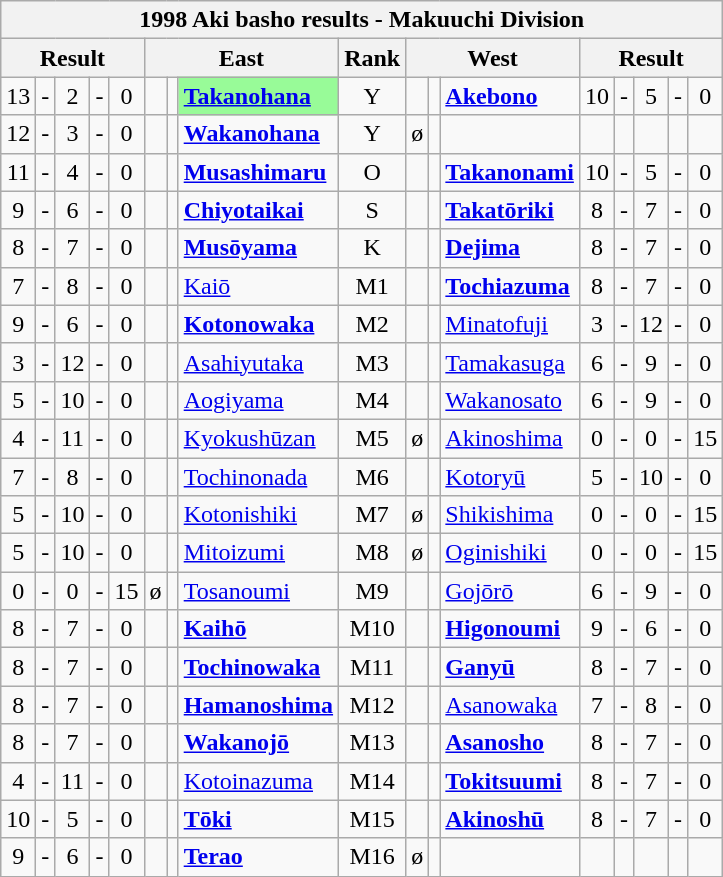<table class="wikitable">
<tr>
<th colspan="17">1998 Aki basho results - Makuuchi Division</th>
</tr>
<tr>
<th colspan="5">Result</th>
<th colspan="3">East</th>
<th>Rank</th>
<th colspan="3">West</th>
<th colspan="5">Result</th>
</tr>
<tr>
<td align=center>13</td>
<td align=center>-</td>
<td align=center>2</td>
<td align=center>-</td>
<td align=center>0</td>
<td align=center></td>
<td align=center></td>
<td style="background: PaleGreen;"><strong><a href='#'>Takanohana</a></strong></td>
<td align=center>Y</td>
<td align=center></td>
<td align=center></td>
<td><strong><a href='#'>Akebono</a></strong></td>
<td align=center>10</td>
<td align=center>-</td>
<td align=center>5</td>
<td align=center>-</td>
<td align=center>0</td>
</tr>
<tr>
<td align=center>12</td>
<td align=center>-</td>
<td align=center>3</td>
<td align=center>-</td>
<td align=center>0</td>
<td align=center></td>
<td align=center></td>
<td><strong><a href='#'>Wakanohana</a></strong></td>
<td align=center>Y</td>
<td align=center>ø</td>
<td align=center></td>
<td></td>
<td align=center></td>
<td align=center></td>
<td align=center></td>
<td align=center></td>
<td align=center></td>
</tr>
<tr>
<td align=center>11</td>
<td align=center>-</td>
<td align=center>4</td>
<td align=center>-</td>
<td align=center>0</td>
<td align=center></td>
<td align=center></td>
<td><strong><a href='#'>Musashimaru</a></strong></td>
<td align=center>O</td>
<td align=center></td>
<td align=center></td>
<td><strong><a href='#'>Takanonami</a></strong></td>
<td align=center>10</td>
<td align=center>-</td>
<td align=center>5</td>
<td align=center>-</td>
<td align=center>0</td>
</tr>
<tr>
<td align=center>9</td>
<td align=center>-</td>
<td align=center>6</td>
<td align=center>-</td>
<td align=center>0</td>
<td align=center></td>
<td align=center></td>
<td><strong><a href='#'>Chiyotaikai</a></strong></td>
<td align=center>S</td>
<td align=center></td>
<td align=center></td>
<td><strong><a href='#'>Takatōriki</a></strong></td>
<td align=center>8</td>
<td align=center>-</td>
<td align=center>7</td>
<td align=center>-</td>
<td align=center>0</td>
</tr>
<tr>
<td align=center>8</td>
<td align=center>-</td>
<td align=center>7</td>
<td align=center>-</td>
<td align=center>0</td>
<td align=center></td>
<td align=center></td>
<td><strong><a href='#'>Musōyama</a></strong></td>
<td align=center>K</td>
<td align=center></td>
<td align=center></td>
<td><strong><a href='#'>Dejima</a></strong></td>
<td align=center>8</td>
<td align=center>-</td>
<td align=center>7</td>
<td align=center>-</td>
<td align=center>0</td>
</tr>
<tr>
<td align=center>7</td>
<td align=center>-</td>
<td align=center>8</td>
<td align=center>-</td>
<td align=center>0</td>
<td align=center></td>
<td align=center></td>
<td><a href='#'>Kaiō</a></td>
<td align=center>M1</td>
<td align=center></td>
<td align=center></td>
<td><strong><a href='#'>Tochiazuma</a></strong></td>
<td align=center>8</td>
<td align=center>-</td>
<td align=center>7</td>
<td align=center>-</td>
<td align=center>0</td>
</tr>
<tr>
<td align=center>9</td>
<td align=center>-</td>
<td align=center>6</td>
<td align=center>-</td>
<td align=center>0</td>
<td align=center></td>
<td align=center></td>
<td><strong><a href='#'>Kotonowaka</a></strong></td>
<td align=center>M2</td>
<td align=center></td>
<td align=center></td>
<td><a href='#'>Minatofuji</a></td>
<td align=center>3</td>
<td align=center>-</td>
<td align=center>12</td>
<td align=center>-</td>
<td align=center>0</td>
</tr>
<tr>
<td align=center>3</td>
<td align=center>-</td>
<td align=center>12</td>
<td align=center>-</td>
<td align=center>0</td>
<td align=center></td>
<td align=center></td>
<td><a href='#'>Asahiyutaka</a></td>
<td align=center>M3</td>
<td align=center></td>
<td align=center></td>
<td><a href='#'>Tamakasuga</a></td>
<td align=center>6</td>
<td align=center>-</td>
<td align=center>9</td>
<td align=center>-</td>
<td align=center>0</td>
</tr>
<tr>
<td align=center>5</td>
<td align=center>-</td>
<td align=center>10</td>
<td align=center>-</td>
<td align=center>0</td>
<td align=center></td>
<td align=center></td>
<td><a href='#'>Aogiyama</a></td>
<td align=center>M4</td>
<td align=center></td>
<td align=center></td>
<td><a href='#'>Wakanosato</a></td>
<td align=center>6</td>
<td align=center>-</td>
<td align=center>9</td>
<td align=center>-</td>
<td align=center>0</td>
</tr>
<tr>
<td align=center>4</td>
<td align=center>-</td>
<td align=center>11</td>
<td align=center>-</td>
<td align=center>0</td>
<td align=center></td>
<td align=center></td>
<td><a href='#'>Kyokushūzan</a></td>
<td align=center>M5</td>
<td align=center>ø</td>
<td align=center></td>
<td><a href='#'>Akinoshima</a></td>
<td align=center>0</td>
<td align=center>-</td>
<td align=center>0</td>
<td align=center>-</td>
<td align=center>15</td>
</tr>
<tr>
<td align=center>7</td>
<td align=center>-</td>
<td align=center>8</td>
<td align=center>-</td>
<td align=center>0</td>
<td align=center></td>
<td align=center></td>
<td><a href='#'>Tochinonada</a></td>
<td align=center>M6</td>
<td align=center></td>
<td align=center></td>
<td><a href='#'>Kotoryū</a></td>
<td align=center>5</td>
<td align=center>-</td>
<td align=center>10</td>
<td align=center>-</td>
<td align=center>0</td>
</tr>
<tr>
<td align=center>5</td>
<td align=center>-</td>
<td align=center>10</td>
<td align=center>-</td>
<td align=center>0</td>
<td align=center></td>
<td align=center></td>
<td><a href='#'>Kotonishiki</a></td>
<td align=center>M7</td>
<td align=center>ø</td>
<td align=center></td>
<td><a href='#'>Shikishima</a></td>
<td align=center>0</td>
<td align=center>-</td>
<td align=center>0</td>
<td align=center>-</td>
<td align=center>15</td>
</tr>
<tr>
<td align=center>5</td>
<td align=center>-</td>
<td align=center>10</td>
<td align=center>-</td>
<td align=center>0</td>
<td align=center></td>
<td align=center></td>
<td><a href='#'>Mitoizumi</a></td>
<td align=center>M8</td>
<td align=center>ø</td>
<td align=center></td>
<td><a href='#'>Oginishiki</a></td>
<td align=center>0</td>
<td align=center>-</td>
<td align=center>0</td>
<td align=center>-</td>
<td align=center>15</td>
</tr>
<tr>
<td align=center>0</td>
<td align=center>-</td>
<td align=center>0</td>
<td align=center>-</td>
<td align=center>15</td>
<td align=center>ø</td>
<td align=center></td>
<td><a href='#'>Tosanoumi</a></td>
<td align=center>M9</td>
<td align=center></td>
<td align=center></td>
<td><a href='#'>Gojōrō</a></td>
<td align=center>6</td>
<td align=center>-</td>
<td align=center>9</td>
<td align=center>-</td>
<td align=center>0</td>
</tr>
<tr>
<td align=center>8</td>
<td align=center>-</td>
<td align=center>7</td>
<td align=center>-</td>
<td align=center>0</td>
<td align=center></td>
<td align=center></td>
<td><strong><a href='#'>Kaihō</a></strong></td>
<td align=center>M10</td>
<td align=center></td>
<td align=center></td>
<td><strong><a href='#'>Higonoumi</a></strong></td>
<td align=center>9</td>
<td align=center>-</td>
<td align=center>6</td>
<td align=center>-</td>
<td align=center>0</td>
</tr>
<tr>
<td align=center>8</td>
<td align=center>-</td>
<td align=center>7</td>
<td align=center>-</td>
<td align=center>0</td>
<td align=center></td>
<td align=center></td>
<td><strong><a href='#'>Tochinowaka</a></strong></td>
<td align=center>M11</td>
<td align=center></td>
<td align=center></td>
<td><strong><a href='#'>Ganyū</a></strong></td>
<td align=center>8</td>
<td align=center>-</td>
<td align=center>7</td>
<td align=center>-</td>
<td align=center>0</td>
</tr>
<tr>
<td align=center>8</td>
<td align=center>-</td>
<td align=center>7</td>
<td align=center>-</td>
<td align=center>0</td>
<td align=center></td>
<td align=center></td>
<td><strong><a href='#'>Hamanoshima</a></strong></td>
<td align=center>M12</td>
<td align=center></td>
<td align=center></td>
<td><a href='#'>Asanowaka</a></td>
<td align=center>7</td>
<td align=center>-</td>
<td align=center>8</td>
<td align=center>-</td>
<td align=center>0</td>
</tr>
<tr>
<td align=center>8</td>
<td align=center>-</td>
<td align=center>7</td>
<td align=center>-</td>
<td align=center>0</td>
<td align=center></td>
<td align=center></td>
<td><strong><a href='#'>Wakanojō</a></strong></td>
<td align=center>M13</td>
<td align=center></td>
<td align=center></td>
<td><strong><a href='#'>Asanosho</a></strong></td>
<td align=center>8</td>
<td align=center>-</td>
<td align=center>7</td>
<td align=center>-</td>
<td align=center>0</td>
</tr>
<tr>
<td align=center>4</td>
<td align=center>-</td>
<td align=center>11</td>
<td align=center>-</td>
<td align=center>0</td>
<td align=center></td>
<td align=center></td>
<td><a href='#'>Kotoinazuma</a></td>
<td align=center>M14</td>
<td align=center></td>
<td align=center></td>
<td><strong><a href='#'>Tokitsuumi</a></strong></td>
<td align=center>8</td>
<td align=center>-</td>
<td align=center>7</td>
<td align=center>-</td>
<td align=center>0</td>
</tr>
<tr>
<td align=center>10</td>
<td align=center>-</td>
<td align=center>5</td>
<td align=center>-</td>
<td align=center>0</td>
<td align=center></td>
<td align=center></td>
<td><strong><a href='#'>Tōki</a></strong></td>
<td align=center>M15</td>
<td align=center></td>
<td align=center></td>
<td><strong><a href='#'>Akinoshū</a></strong></td>
<td align=center>8</td>
<td align=center>-</td>
<td align=center>7</td>
<td align=center>-</td>
<td align=center>0</td>
</tr>
<tr>
<td align=center>9</td>
<td align=center>-</td>
<td align=center>6</td>
<td align=center>-</td>
<td align=center>0</td>
<td align=center></td>
<td align=center></td>
<td><strong><a href='#'>Terao</a></strong></td>
<td align=center>M16</td>
<td align=center>ø</td>
<td align=center></td>
<td></td>
<td align=center></td>
<td align=center></td>
<td align=center></td>
<td align=center></td>
<td align=center></td>
</tr>
</table>
